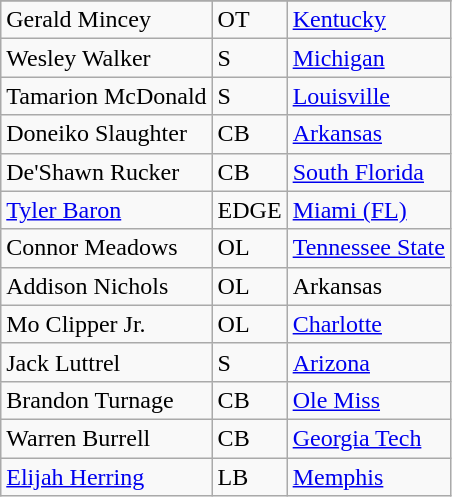<table class="wikitable">
<tr>
</tr>
<tr>
<td>Gerald Mincey</td>
<td>OT</td>
<td><a href='#'>Kentucky</a></td>
</tr>
<tr>
<td>Wesley Walker</td>
<td>S</td>
<td><a href='#'>Michigan</a></td>
</tr>
<tr>
<td>Tamarion McDonald</td>
<td>S</td>
<td><a href='#'>Louisville</a></td>
</tr>
<tr>
<td>Doneiko Slaughter</td>
<td>CB</td>
<td><a href='#'>Arkansas</a></td>
</tr>
<tr>
<td>De'Shawn Rucker</td>
<td>CB</td>
<td><a href='#'>South Florida</a></td>
</tr>
<tr>
<td><a href='#'>Tyler Baron</a></td>
<td>EDGE</td>
<td><a href='#'>Miami (FL)</a></td>
</tr>
<tr>
<td>Connor Meadows</td>
<td>OL</td>
<td><a href='#'>Tennessee State</a></td>
</tr>
<tr>
<td>Addison Nichols</td>
<td>OL</td>
<td>Arkansas </td>
</tr>
<tr>
<td>Mo Clipper Jr.</td>
<td>OL</td>
<td><a href='#'>Charlotte</a></td>
</tr>
<tr>
<td>Jack Luttrel</td>
<td>S</td>
<td><a href='#'>Arizona</a></td>
</tr>
<tr>
<td>Brandon Turnage</td>
<td>CB</td>
<td><a href='#'>Ole Miss</a></td>
</tr>
<tr>
<td>Warren Burrell</td>
<td>CB</td>
<td><a href='#'>Georgia Tech</a></td>
</tr>
<tr>
<td><a href='#'>Elijah Herring</a></td>
<td>LB</td>
<td><a href='#'>Memphis</a></td>
</tr>
</table>
